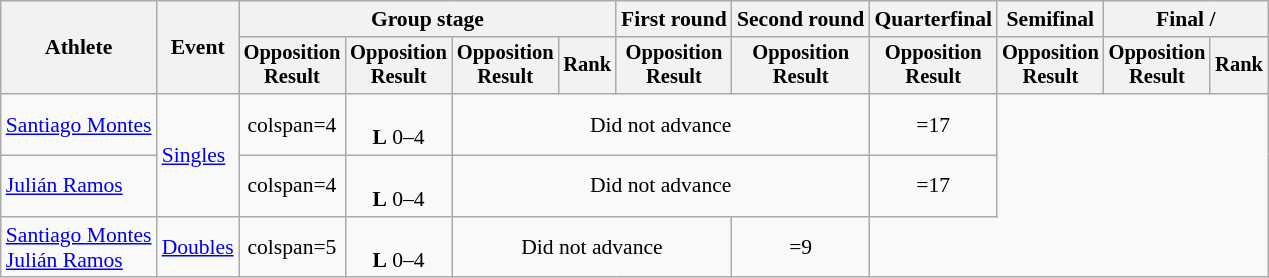<table class=wikitable style=font-size:90%;text-align:center>
<tr>
<th rowspan=2>Athlete</th>
<th rowspan=2>Event</th>
<th colspan=4>Group stage</th>
<th>First round</th>
<th>Second round</th>
<th>Quarterfinal</th>
<th>Semifinal</th>
<th colspan=2>Final / </th>
</tr>
<tr style=font-size:95%>
<th>Opposition<br>Result</th>
<th>Opposition<br>Result</th>
<th>Opposition<br>Result</th>
<th>Rank</th>
<th>Opposition<br>Result</th>
<th>Opposition<br>Result</th>
<th>Opposition<br>Result</th>
<th>Opposition<br>Result</th>
<th>Opposition<br>Result</th>
<th>Rank</th>
</tr>
<tr>
<td align=left><a href='#'>Santiago Montes</a></td>
<td align=left rowspan=2><a href='#'>Singles</a></td>
<td>colspan=4 </td>
<td><br><strong>L</strong> 0–4</td>
<td colspan="4">Did not advance</td>
<td>=17</td>
</tr>
<tr>
<td align=left><a href='#'>Julián Ramos</a></td>
<td>colspan=4 </td>
<td><br><strong>L</strong> 0–4</td>
<td colspan="4">Did not advance</td>
<td>=17</td>
</tr>
<tr>
<td align=left><a href='#'>Santiago Montes</a><br><a href='#'>Julián Ramos</a></td>
<td align=left><a href='#'>Doubles</a></td>
<td>colspan=5 </td>
<td><br><strong>L</strong> 0–4</td>
<td colspan="3">Did not advance</td>
<td>=9</td>
</tr>
</table>
